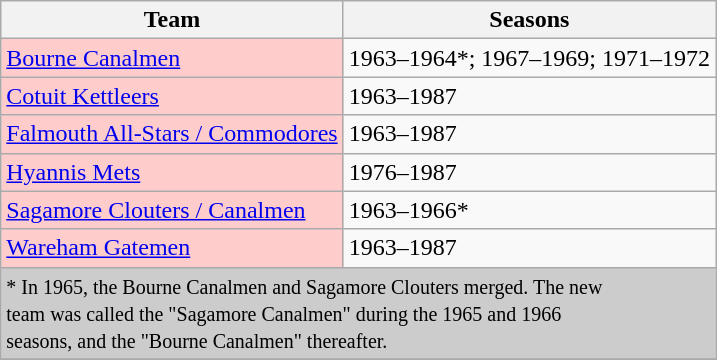<table class="wikitable" style="display: inline-table; margin-right: 15px; text-align:left">
<tr>
<th>Team</th>
<th>Seasons</th>
</tr>
<tr>
<td bgcolor=#ffcccc><a href='#'>Bourne Canalmen</a></td>
<td>1963–1964*; 1967–1969; 1971–1972</td>
</tr>
<tr>
<td bgcolor=#ffcccc><a href='#'>Cotuit Kettleers</a></td>
<td>1963–1987</td>
</tr>
<tr>
<td bgcolor=#ffcccc><a href='#'>Falmouth All-Stars / Commodores</a></td>
<td>1963–1987</td>
</tr>
<tr>
<td bgcolor=#ffcccc><a href='#'>Hyannis Mets</a></td>
<td>1976–1987</td>
</tr>
<tr>
<td bgcolor=#ffcccc><a href='#'>Sagamore Clouters / Canalmen</a></td>
<td>1963–1966*</td>
</tr>
<tr>
<td bgcolor=#ffcccc><a href='#'>Wareham Gatemen</a></td>
<td>1963–1987</td>
</tr>
<tr>
<td colspan="2" align="left" bgcolor=#cccccc><small>* In 1965, the Bourne Canalmen and Sagamore Clouters merged. The new<br>team was called the "Sagamore Canalmen" during the 1965 and 1966<br>seasons, and the "Bourne Canalmen" thereafter.</small></td>
</tr>
<tr>
</tr>
</table>
